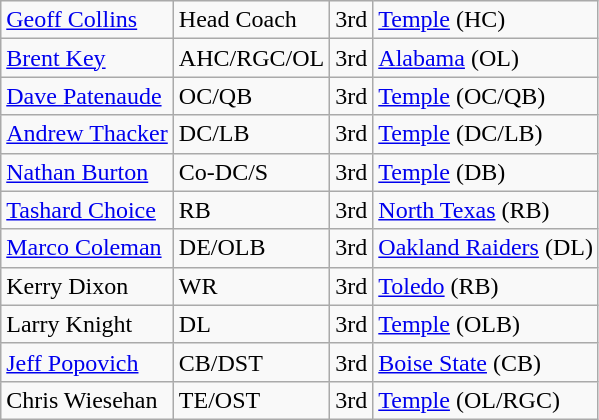<table class="wikitable">
<tr>
<td><a href='#'>Geoff Collins</a></td>
<td>Head Coach</td>
<td>3rd</td>
<td><a href='#'>Temple</a> (HC)</td>
</tr>
<tr>
<td><a href='#'>Brent Key</a></td>
<td>AHC/RGC/OL</td>
<td>3rd</td>
<td><a href='#'>Alabama</a> (OL)</td>
</tr>
<tr>
<td><a href='#'>Dave Patenaude</a></td>
<td>OC/QB</td>
<td>3rd</td>
<td><a href='#'>Temple</a> (OC/QB)</td>
</tr>
<tr>
<td><a href='#'>Andrew Thacker</a></td>
<td>DC/LB</td>
<td>3rd</td>
<td><a href='#'>Temple</a> (DC/LB)</td>
</tr>
<tr>
<td><a href='#'>Nathan Burton</a></td>
<td>Co-DC/S</td>
<td>3rd</td>
<td><a href='#'>Temple</a> (DB)</td>
</tr>
<tr>
<td><a href='#'>Tashard Choice</a></td>
<td>RB</td>
<td>3rd</td>
<td><a href='#'>North Texas</a> (RB)</td>
</tr>
<tr>
<td><a href='#'>Marco Coleman</a></td>
<td>DE/OLB</td>
<td>3rd</td>
<td><a href='#'>Oakland Raiders</a> (DL)</td>
</tr>
<tr>
<td>Kerry Dixon</td>
<td>WR</td>
<td>3rd</td>
<td><a href='#'>Toledo</a> (RB)</td>
</tr>
<tr>
<td>Larry Knight</td>
<td>DL</td>
<td>3rd</td>
<td><a href='#'>Temple</a> (OLB)</td>
</tr>
<tr>
<td><a href='#'>Jeff Popovich</a></td>
<td>CB/DST</td>
<td>3rd</td>
<td><a href='#'>Boise State</a> (CB)</td>
</tr>
<tr>
<td>Chris Wiesehan</td>
<td>TE/OST</td>
<td>3rd</td>
<td><a href='#'>Temple</a> (OL/RGC)</td>
</tr>
</table>
